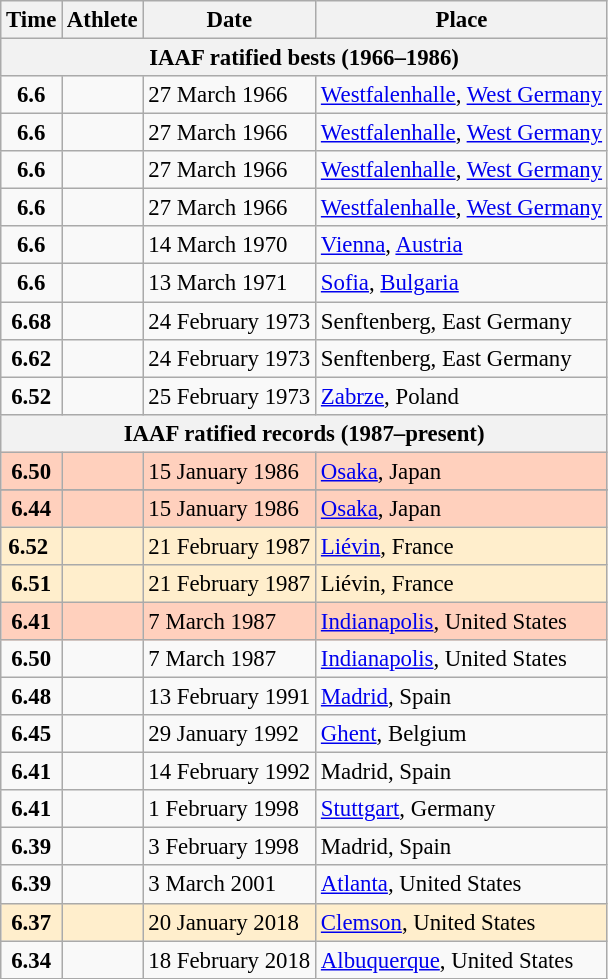<table class="wikitable sortable" style="font-size:95%">
<tr>
<th>Time</th>
<th>Athlete</th>
<th>Date</th>
<th>Place</th>
</tr>
<tr>
<th colspan="5">IAAF ratified bests (1966–1986)</th>
</tr>
<tr>
<td align="center"><strong>6.6</strong></td>
<td></td>
<td>27 March 1966</td>
<td><a href='#'>Westfalenhalle</a>, <a href='#'>West Germany</a></td>
</tr>
<tr>
<td align="center"><strong>6.6</strong> </td>
<td></td>
<td>27 March 1966</td>
<td><a href='#'>Westfalenhalle</a>, <a href='#'>West Germany</a></td>
</tr>
<tr>
<td align="center"><strong>6.6</strong></td>
<td></td>
<td>27 March 1966</td>
<td><a href='#'>Westfalenhalle</a>, <a href='#'>West Germany</a></td>
</tr>
<tr>
<td align="center"><strong>6.6</strong></td>
<td></td>
<td>27 March 1966</td>
<td><a href='#'>Westfalenhalle</a>, <a href='#'>West Germany</a></td>
</tr>
<tr>
<td align="center"><strong>6.6</strong></td>
<td></td>
<td>14 March 1970</td>
<td><a href='#'>Vienna</a>, <a href='#'>Austria</a></td>
</tr>
<tr>
<td align="center"><strong>6.6</strong></td>
<td></td>
<td>13 March 1971</td>
<td><a href='#'>Sofia</a>, <a href='#'>Bulgaria</a></td>
</tr>
<tr>
<td align="center"><strong>6.68</strong></td>
<td></td>
<td>24 February 1973</td>
<td>Senftenberg, East Germany</td>
</tr>
<tr>
<td align="center"><strong>6.62</strong></td>
<td></td>
<td>24 February 1973</td>
<td>Senftenberg, East Germany</td>
</tr>
<tr>
<td align="center"><strong>6.52</strong></td>
<td></td>
<td>25 February 1973</td>
<td><a href='#'>Zabrze</a>, Poland</td>
</tr>
<tr>
<th colspan="5">IAAF ratified records (1987–present)</th>
</tr>
<tr style="background: #ffd0bd">
<td align="center"><strong>6.50</strong></td>
<td> </td>
<td>15 January 1986</td>
<td><a href='#'>Osaka</a>, Japan</td>
</tr>
<tr>
</tr>
<tr style="background: #ffd0bd">
<td align="center"><strong>6.44</strong></td>
<td></td>
<td>15 January 1986</td>
<td><a href='#'>Osaka</a>, Japan</td>
</tr>
<tr style="background: #fec">
<td align="center"><strong>6.52</strong>  </td>
<td></td>
<td>21 February 1987</td>
<td><a href='#'>Liévin</a>, France</td>
</tr>
<tr style="background: #fec">
<td align="center"><strong>6.51</strong></td>
<td></td>
<td>21 February 1987</td>
<td>Liévin, France</td>
</tr>
<tr style="background: #ffd0bd">
<td align="center"><strong>6.41</strong></td>
<td></td>
<td>7 March 1987</td>
<td><a href='#'>Indianapolis</a>, United States</td>
</tr>
<tr>
<td align="center"><strong>6.50</strong></td>
<td></td>
<td>7 March 1987</td>
<td><a href='#'>Indianapolis</a>, United States</td>
</tr>
<tr>
<td align="center"><strong>6.48</strong></td>
<td></td>
<td>13 February 1991</td>
<td><a href='#'>Madrid</a>, Spain</td>
</tr>
<tr>
<td align="center"><strong>6.45</strong></td>
<td></td>
<td>29 January 1992</td>
<td><a href='#'>Ghent</a>, Belgium</td>
</tr>
<tr>
<td align="center"><strong>6.41</strong></td>
<td></td>
<td>14 February 1992</td>
<td>Madrid, Spain</td>
</tr>
<tr>
<td align="center"><strong>6.41</strong></td>
<td></td>
<td>1 February 1998</td>
<td><a href='#'>Stuttgart</a>, Germany</td>
</tr>
<tr>
<td align="center"><strong>6.39</strong></td>
<td></td>
<td>3 February 1998</td>
<td>Madrid, Spain</td>
</tr>
<tr>
<td align="center"><strong>6.39</strong></td>
<td></td>
<td>3 March 2001</td>
<td><a href='#'>Atlanta</a>, United States</td>
</tr>
<tr style="background: #fec">
<td align="center"><strong>6.37</strong> </td>
<td></td>
<td>20 January 2018</td>
<td><a href='#'>Clemson</a>, United States</td>
</tr>
<tr>
<td align="center"><strong>6.34</strong></td>
<td></td>
<td>18 February 2018</td>
<td><a href='#'>Albuquerque</a>, United States</td>
</tr>
</table>
